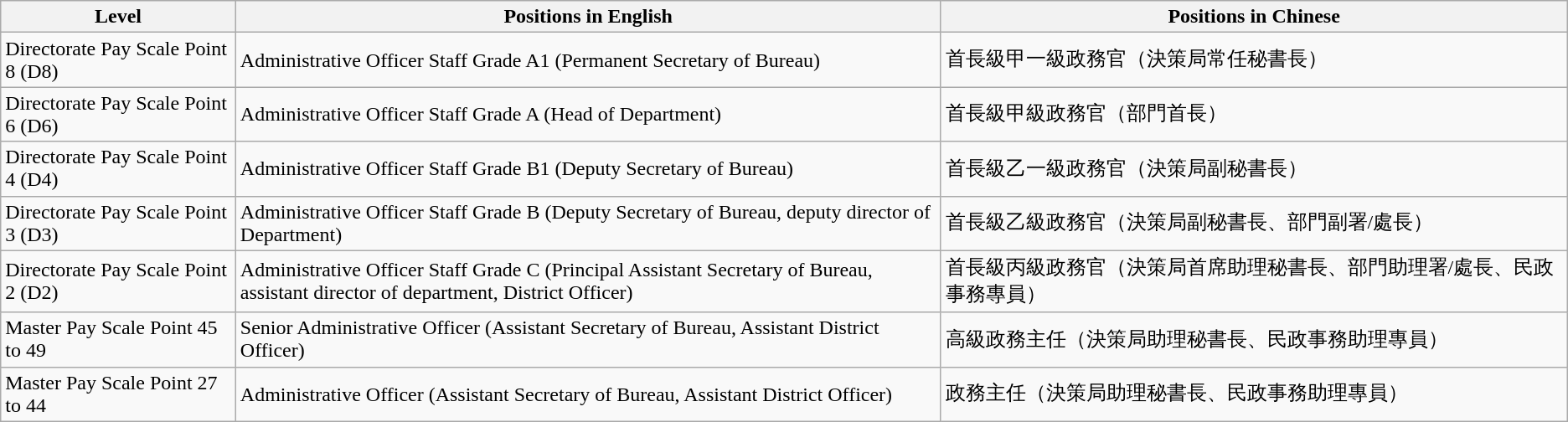<table class="wikitable">
<tr>
<th width = 15%>Level</th>
<th width = 45%>Positions in English</th>
<th width = 40%>Positions in Chinese</th>
</tr>
<tr>
<td>Directorate Pay Scale Point 8 (D8)</td>
<td>Administrative Officer Staff Grade A1 (Permanent Secretary of Bureau)</td>
<td>首長級甲一級政務官（決策局常任秘書長）</td>
</tr>
<tr>
<td>Directorate Pay Scale Point 6 (D6)</td>
<td>Administrative Officer Staff Grade A (Head of Department)</td>
<td>首長級甲級政務官（部門首長）</td>
</tr>
<tr>
<td>Directorate Pay Scale Point 4 (D4)</td>
<td>Administrative Officer Staff Grade B1 (Deputy Secretary of Bureau)</td>
<td>首長級乙一級政務官（決策局副秘書長）</td>
</tr>
<tr>
<td>Directorate Pay Scale Point 3 (D3)</td>
<td>Administrative Officer Staff Grade B (Deputy Secretary of Bureau, deputy director of Department)</td>
<td>首長級乙級政務官（決策局副秘書長、部門副署/處長）</td>
</tr>
<tr>
<td>Directorate Pay Scale Point 2 (D2)</td>
<td>Administrative Officer Staff Grade C (Principal Assistant Secretary of Bureau, assistant director of department, District Officer)</td>
<td>首長級丙級政務官（決策局首席助理秘書長、部門助理署/處長、民政事務專員）</td>
</tr>
<tr>
<td>Master Pay Scale Point 45 to 49</td>
<td>Senior Administrative Officer (Assistant Secretary of Bureau, Assistant District Officer)</td>
<td>高級政務主任（決策局助理秘書長、民政事務助理專員）</td>
</tr>
<tr>
<td>Master Pay Scale Point 27 to 44</td>
<td>Administrative Officer (Assistant Secretary of Bureau, Assistant District Officer)</td>
<td>政務主任（決策局助理秘書長、民政事務助理專員）</td>
</tr>
</table>
